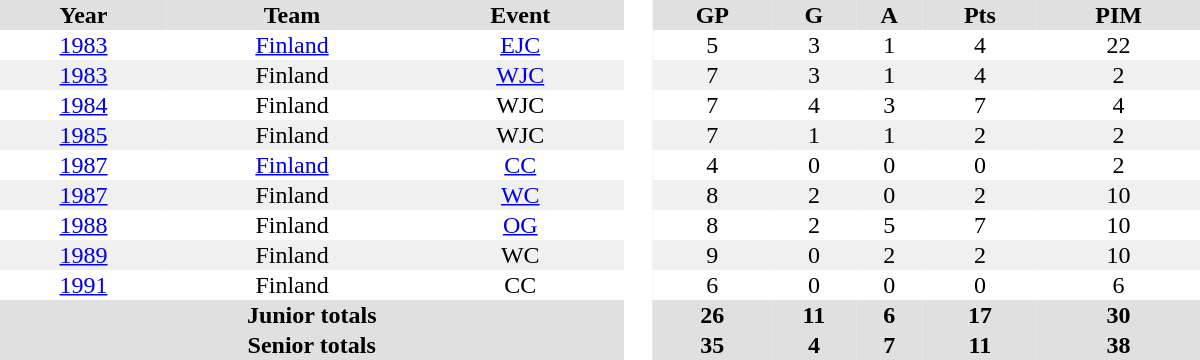<table border="0" cellpadding="1" cellspacing="0" style="text-align:center; width:50em">
<tr ALIGN="center" bgcolor="#e0e0e0">
<th>Year</th>
<th>Team</th>
<th>Event</th>
<th rowspan="99" bgcolor="#ffffff"> </th>
<th>GP</th>
<th>G</th>
<th>A</th>
<th>Pts</th>
<th>PIM</th>
</tr>
<tr>
<td><a href='#'>1983</a></td>
<td><a href='#'>Finland</a></td>
<td><a href='#'>EJC</a></td>
<td>5</td>
<td>3</td>
<td>1</td>
<td>4</td>
<td>22</td>
</tr>
<tr bgcolor="#f0f0f0">
<td><a href='#'>1983</a></td>
<td>Finland</td>
<td><a href='#'>WJC</a></td>
<td>7</td>
<td>3</td>
<td>1</td>
<td>4</td>
<td>2</td>
</tr>
<tr>
<td><a href='#'>1984</a></td>
<td>Finland</td>
<td>WJC</td>
<td>7</td>
<td>4</td>
<td>3</td>
<td>7</td>
<td>4</td>
</tr>
<tr bgcolor="#f0f0f0">
<td><a href='#'>1985</a></td>
<td>Finland</td>
<td>WJC</td>
<td>7</td>
<td>1</td>
<td>1</td>
<td>2</td>
<td>2</td>
</tr>
<tr>
<td><a href='#'>1987</a></td>
<td><a href='#'>Finland</a></td>
<td><a href='#'>CC</a></td>
<td>4</td>
<td>0</td>
<td>0</td>
<td>0</td>
<td>2</td>
</tr>
<tr bgcolor="#f0f0f0">
<td><a href='#'>1987</a></td>
<td>Finland</td>
<td><a href='#'>WC</a></td>
<td>8</td>
<td>2</td>
<td>0</td>
<td>2</td>
<td>10</td>
</tr>
<tr>
<td><a href='#'>1988</a></td>
<td>Finland</td>
<td><a href='#'>OG</a></td>
<td>8</td>
<td>2</td>
<td>5</td>
<td>7</td>
<td>10</td>
</tr>
<tr bgcolor="#f0f0f0">
<td><a href='#'>1989</a></td>
<td>Finland</td>
<td>WC</td>
<td>9</td>
<td>0</td>
<td>2</td>
<td>2</td>
<td>10</td>
</tr>
<tr>
<td><a href='#'>1991</a></td>
<td>Finland</td>
<td>CC</td>
<td>6</td>
<td>0</td>
<td>0</td>
<td>0</td>
<td>6</td>
</tr>
<tr bgcolor="#e0e0e0">
<th colspan=3>Junior totals</th>
<th>26</th>
<th>11</th>
<th>6</th>
<th>17</th>
<th>30</th>
</tr>
<tr bgcolor="#e0e0e0">
<th colspan=3>Senior totals</th>
<th>35</th>
<th>4</th>
<th>7</th>
<th>11</th>
<th>38</th>
</tr>
</table>
